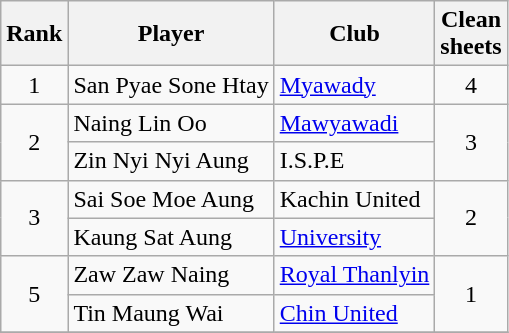<table class="wikitable" style="text-align:center">
<tr>
<th>Rank</th>
<th>Player</th>
<th>Club</th>
<th>Clean<br>sheets</th>
</tr>
<tr>
<td>1</td>
<td align="left">  San Pyae Sone Htay</td>
<td align="left"><a href='#'>Myawady</a></td>
<td>4</td>
</tr>
<tr>
<td rowspan="2">2</td>
<td align="left">  Naing Lin Oo</td>
<td align="left"><a href='#'>Mawyawadi</a></td>
<td rowspan="2">3</td>
</tr>
<tr>
<td align="left">  Zin Nyi Nyi Aung</td>
<td align="left">I.S.P.E</td>
</tr>
<tr>
<td rowspan="2">3</td>
<td align="left">  Sai Soe Moe Aung</td>
<td align="left">Kachin United</td>
<td rowspan="2">2</td>
</tr>
<tr>
<td align="left">  Kaung Sat Aung</td>
<td align="left"><a href='#'>University</a></td>
</tr>
<tr>
<td rowspan="2">5</td>
<td align="left">  Zaw Zaw Naing</td>
<td align="left"><a href='#'>Royal Thanlyin</a></td>
<td rowspan="2">1</td>
</tr>
<tr>
<td align="left">  Tin Maung Wai</td>
<td align="left"><a href='#'>Chin United</a></td>
</tr>
<tr>
</tr>
</table>
